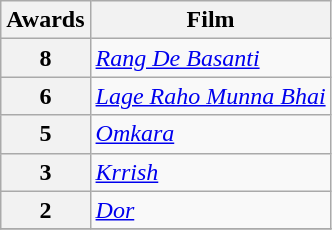<table class="wikitable" style="display:inline-table;">
<tr>
<th>Awards</th>
<th>Film</th>
</tr>
<tr>
<th>8</th>
<td><em><a href='#'>Rang De Basanti</a></em></td>
</tr>
<tr>
<th>6</th>
<td><em><a href='#'>Lage Raho Munna Bhai</a></em></td>
</tr>
<tr>
<th>5</th>
<td><em><a href='#'>Omkara</a></em></td>
</tr>
<tr>
<th>3</th>
<td><em><a href='#'>Krrish</a></em></td>
</tr>
<tr>
<th>2</th>
<td><em><a href='#'>Dor</a></em></td>
</tr>
<tr>
</tr>
</table>
